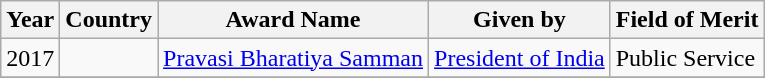<table class="wikitable">
<tr>
<th>Year</th>
<th>Country</th>
<th>Award Name</th>
<th>Given by</th>
<th>Field of Merit</th>
</tr>
<tr>
<td>2017</td>
<td></td>
<td><a href='#'>Pravasi Bharatiya Samman</a></td>
<td><a href='#'>President of India</a></td>
<td>Public Service</td>
</tr>
<tr>
</tr>
</table>
